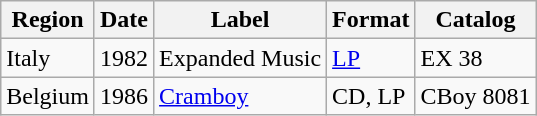<table class="wikitable">
<tr>
<th>Region</th>
<th>Date</th>
<th>Label</th>
<th>Format</th>
<th>Catalog</th>
</tr>
<tr>
<td>Italy</td>
<td>1982</td>
<td>Expanded Music</td>
<td><a href='#'>LP</a></td>
<td>EX 38</td>
</tr>
<tr>
<td>Belgium</td>
<td>1986</td>
<td><a href='#'>Cramboy</a></td>
<td>CD, LP</td>
<td>CBoy 8081</td>
</tr>
</table>
